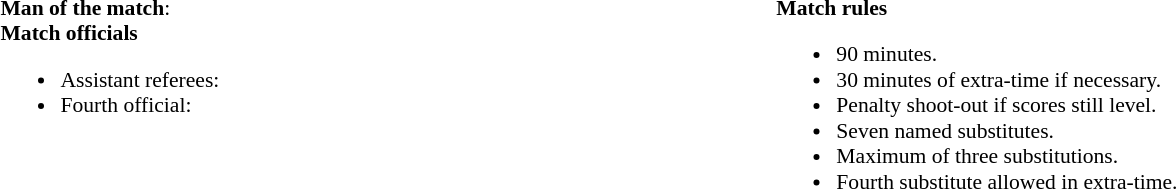<table width=82% style="font-size:90%">
<tr>
<td width=50% valign=top><br><strong>Man of the match</strong>:<br><strong>Match officials</strong><ul><li>Assistant referees:</li><li>Fourth official:</li></ul></td>
<td width=50% valign=top><br><strong>Match rules</strong><ul><li>90 minutes.</li><li>30 minutes of extra-time if necessary.</li><li>Penalty shoot-out if scores still level.</li><li>Seven named substitutes.</li><li>Maximum of three substitutions.</li><li>Fourth substitute allowed in extra-time.</li></ul></td>
</tr>
</table>
